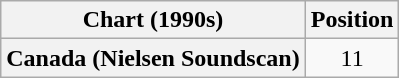<table class="wikitable plainrowheaders">
<tr>
<th>Chart (1990s)</th>
<th>Position</th>
</tr>
<tr>
<th scope="row">Canada (Nielsen Soundscan)</th>
<td align="center">11</td>
</tr>
</table>
